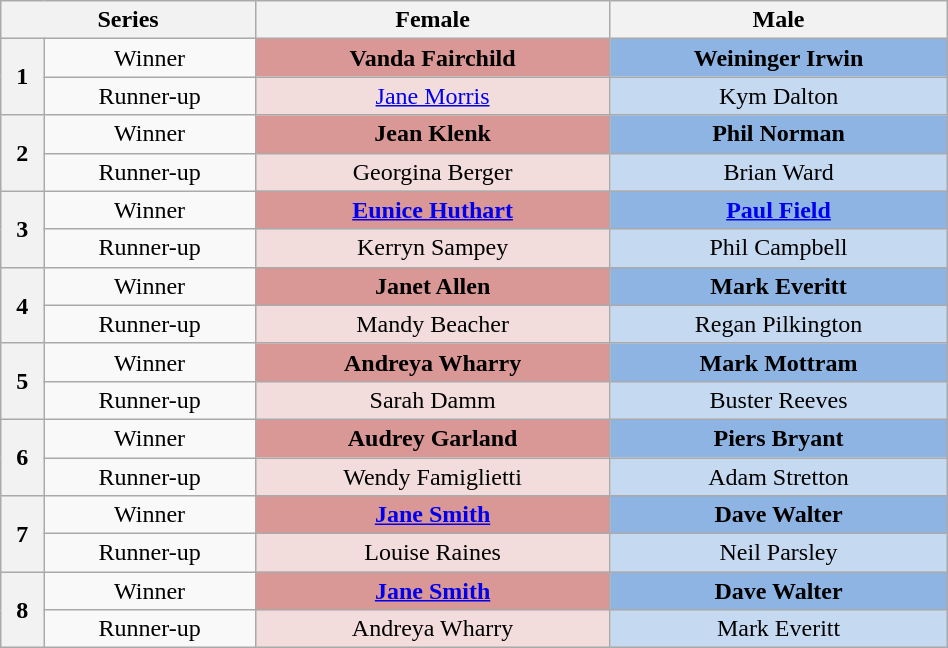<table class=wikitable style="text-align:center; width:50%">
<tr>
<th colspan=2>Series</th>
<th>Female</th>
<th>Male</th>
</tr>
<tr>
<th rowspan=2>1</th>
<td>Winner</td>
<td bgcolor=D99795><strong>Vanda Fairchild</strong></td>
<td bgcolor=8DB4E3><strong>Weininger Irwin</strong></td>
</tr>
<tr>
<td style=white-space:nowrap>Runner-up</td>
<td bgcolor=F2DDDC><a href='#'>Jane Morris</a></td>
<td bgcolor=C5D9F1>Kym Dalton</td>
</tr>
<tr>
<th rowspan=2>2</th>
<td>Winner</td>
<td bgcolor=D99795><strong>Jean Klenk</strong></td>
<td bgcolor=8DB4E3><strong>Phil Norman</strong></td>
</tr>
<tr>
<td>Runner-up</td>
<td bgcolor=F2DDDC>Georgina Berger</td>
<td bgcolor=C5D9F1>Brian Ward</td>
</tr>
<tr>
<th rowspan=2>3</th>
<td>Winner</td>
<td bgcolor=D99795><strong><a href='#'>Eunice Huthart</a></strong></td>
<td bgcolor=8DB4E3><strong><a href='#'>Paul Field</a></strong></td>
</tr>
<tr>
<td>Runner-up</td>
<td bgcolor=F2DDDC>Kerryn Sampey</td>
<td bgcolor=C5D9F1>Phil Campbell</td>
</tr>
<tr>
<th rowspan=2>4</th>
<td>Winner</td>
<td bgcolor=D99795><strong>Janet Allen</strong></td>
<td bgcolor=8DB4E3><strong>Mark Everitt</strong></td>
</tr>
<tr>
<td>Runner-up</td>
<td bgcolor=F2DDDC>Mandy Beacher</td>
<td bgcolor=C5D9F1>Regan Pilkington</td>
</tr>
<tr>
<th rowspan=2>5</th>
<td>Winner</td>
<td bgcolor=D99795><strong>Andreya Wharry</strong></td>
<td bgcolor=8DB4E3><strong>Mark Mottram</strong></td>
</tr>
<tr>
<td>Runner-up</td>
<td bgcolor=F2DDDC>Sarah Damm</td>
<td bgcolor=C5D9F1>Buster Reeves</td>
</tr>
<tr>
<th rowspan=2>6</th>
<td>Winner</td>
<td bgcolor=D99795><strong>Audrey Garland</strong></td>
<td bgcolor=8DB4E3><strong>Piers Bryant</strong></td>
</tr>
<tr>
<td>Runner-up</td>
<td bgcolor=F2DDDC>Wendy Famiglietti</td>
<td bgcolor=C5D9F1>Adam Stretton</td>
</tr>
<tr>
<th rowspan=2>7</th>
<td>Winner</td>
<td bgcolor=D99795><strong><a href='#'>Jane Smith</a></strong></td>
<td bgcolor=8DB4E3><strong>Dave Walter</strong></td>
</tr>
<tr>
<td>Runner-up</td>
<td bgcolor=F2DDDC>Louise Raines</td>
<td bgcolor=C5D9F1>Neil Parsley</td>
</tr>
<tr>
<th rowspan=2>8</th>
<td>Winner</td>
<td bgcolor=D99795><strong><a href='#'>Jane Smith</a></strong></td>
<td bgcolor=8DB4E3><strong>Dave Walter</strong></td>
</tr>
<tr>
<td>Runner-up</td>
<td bgcolor=F2DDDC>Andreya Wharry</td>
<td bgcolor=C5D9F1>Mark Everitt</td>
</tr>
</table>
